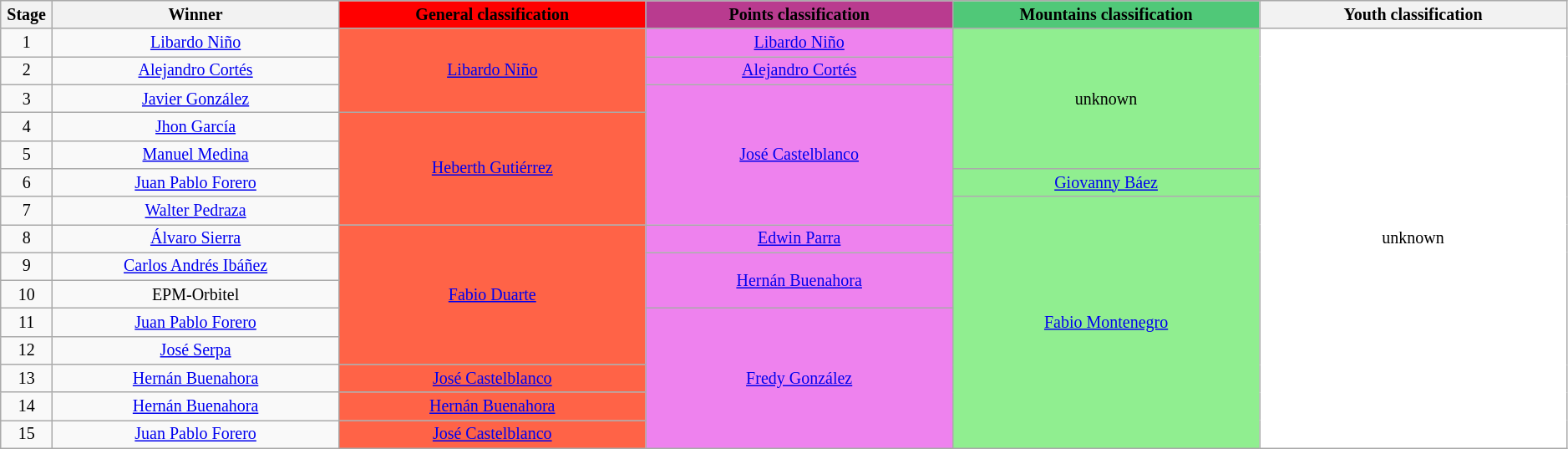<table class="wikitable" style="text-align: center; font-size:smaller;">
<tr style="background-color: #efefef;">
<th width="1%">Stage</th>
<th width="14%">Winner</th>
<th style="background:red;;" width="15%">General classification</th>
<th style="background:#B93B8F;" width="15%">Points classification</th>
<th style="background:#50C878;" width="15%">Mountains classification</th>
<th style="background:offwhite;" width="15%">Youth classification</th>
</tr>
<tr>
<td>1</td>
<td><a href='#'>Libardo Niño</a></td>
<td style="background:#FF6347;" rowspan="3"><a href='#'>Libardo Niño</a></td>
<td style="background:violet;" rowspan="1"><a href='#'>Libardo Niño</a></td>
<td style="background:lightgreen;" rowspan="5">unknown</td>
<td style="background:white;" rowspan="15">unknown</td>
</tr>
<tr>
<td>2</td>
<td><a href='#'>Alejandro Cortés</a></td>
<td style="background:violet;" rowspan="1"><a href='#'>Alejandro Cortés</a></td>
</tr>
<tr>
<td>3</td>
<td><a href='#'>Javier González</a></td>
<td style="background:violet;" rowspan="5"><a href='#'>José Castelblanco</a></td>
</tr>
<tr>
<td>4</td>
<td><a href='#'>Jhon García</a></td>
<td style="background:#FF6347;" rowspan="4"><a href='#'>Heberth Gutiérrez</a></td>
</tr>
<tr>
<td>5</td>
<td><a href='#'>Manuel Medina</a></td>
</tr>
<tr>
<td>6</td>
<td><a href='#'>Juan Pablo Forero</a></td>
<td style="background:lightgreen;" rowspan="1"><a href='#'>Giovanny Báez</a></td>
</tr>
<tr>
<td>7</td>
<td><a href='#'>Walter Pedraza</a></td>
<td style="background:lightgreen;" rowspan="9"><a href='#'>Fabio Montenegro</a></td>
</tr>
<tr>
<td>8</td>
<td><a href='#'>Álvaro Sierra</a></td>
<td style="background:#FF6347;" rowspan="5"><a href='#'>Fabio Duarte</a></td>
<td style="background:violet;" rowspan="1"><a href='#'>Edwin Parra</a></td>
</tr>
<tr>
<td>9</td>
<td><a href='#'>Carlos Andrés Ibáñez</a></td>
<td style="background:violet;" rowspan="2"><a href='#'>Hernán Buenahora</a></td>
</tr>
<tr>
<td>10</td>
<td>EPM-Orbitel</td>
</tr>
<tr>
<td>11</td>
<td><a href='#'>Juan Pablo Forero</a></td>
<td style="background:violet;" rowspan="5"><a href='#'>Fredy González</a></td>
</tr>
<tr>
<td>12</td>
<td><a href='#'>José Serpa</a></td>
</tr>
<tr>
<td>13</td>
<td><a href='#'>Hernán Buenahora</a></td>
<td style="background:#FF6347;" rowspan="1"><a href='#'>José Castelblanco</a></td>
</tr>
<tr>
<td>14</td>
<td><a href='#'>Hernán Buenahora</a></td>
<td style="background:#FF6347;" rowspan="1"><a href='#'>Hernán Buenahora</a></td>
</tr>
<tr>
<td>15</td>
<td><a href='#'>Juan Pablo Forero</a></td>
<td style="background:#FF6347;" rowspan="1"><a href='#'>José Castelblanco</a></td>
</tr>
</table>
